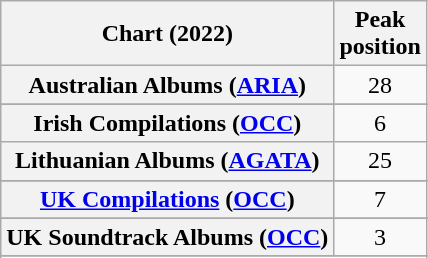<table class="wikitable sortable plainrowheaders" style="text-align:center">
<tr>
<th scope="col">Chart (2022)</th>
<th scope="col">Peak<br>position</th>
</tr>
<tr>
<th scope="row">Australian Albums (<a href='#'>ARIA</a>)</th>
<td>28</td>
</tr>
<tr>
</tr>
<tr>
</tr>
<tr>
</tr>
<tr>
</tr>
<tr>
</tr>
<tr>
</tr>
<tr>
</tr>
<tr>
<th scope="row">Irish Compilations (<a href='#'>OCC</a>)</th>
<td>6</td>
</tr>
<tr>
<th scope="row">Lithuanian Albums (<a href='#'>AGATA</a>)</th>
<td>25</td>
</tr>
<tr>
</tr>
<tr>
</tr>
<tr>
<th scope="row"><a href='#'>UK Compilations</a> (<a href='#'>OCC</a>)</th>
<td>7</td>
</tr>
<tr>
</tr>
<tr>
<th scope="row">UK Soundtrack Albums (<a href='#'>OCC</a>)</th>
<td>3</td>
</tr>
<tr>
</tr>
<tr>
</tr>
</table>
